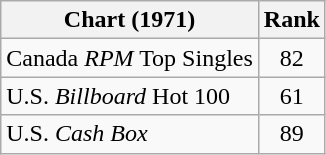<table class="wikitable sortable">
<tr>
<th align="left">Chart (1971)</th>
<th style="text-align:center;">Rank</th>
</tr>
<tr>
<td>Canada <em>RPM</em> Top Singles</td>
<td style="text-align:center;">82</td>
</tr>
<tr>
<td>U.S. <em>Billboard</em> Hot 100</td>
<td style="text-align:center;">61</td>
</tr>
<tr>
<td>U.S. <em>Cash Box</em></td>
<td style="text-align:center;">89</td>
</tr>
</table>
